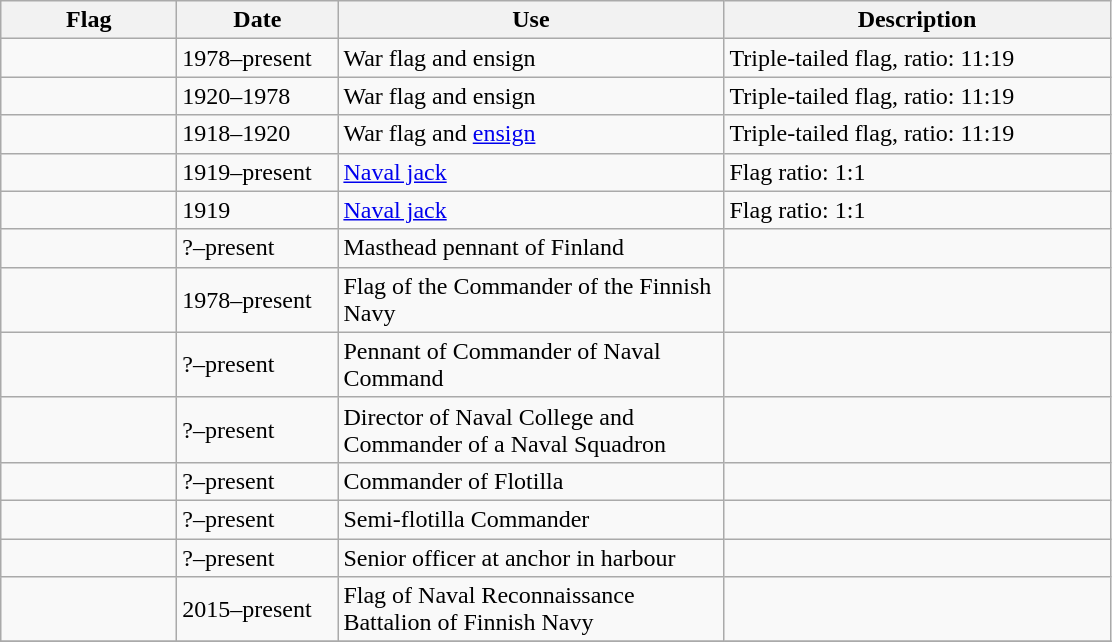<table class="wikitable">
<tr>
<th style="width:110px;">Flag</th>
<th style="width:100px;">Date</th>
<th style="width:250px;">Use</th>
<th style="width:250px;">Description</th>
</tr>
<tr>
<td></td>
<td>1978–present</td>
<td>War flag and ensign</td>
<td>Triple-tailed flag, ratio: 11:19</td>
</tr>
<tr>
<td></td>
<td>1920–1978</td>
<td>War flag and ensign</td>
<td>Triple-tailed flag, ratio: 11:19</td>
</tr>
<tr>
<td></td>
<td>1918–1920</td>
<td>War flag and <a href='#'>ensign</a></td>
<td>Triple-tailed flag, ratio: 11:19</td>
</tr>
<tr>
<td></td>
<td>1919–present</td>
<td><a href='#'>Naval jack</a></td>
<td>Flag ratio: 1:1</td>
</tr>
<tr>
<td></td>
<td>1919</td>
<td><a href='#'>Naval jack</a></td>
<td>Flag ratio: 1:1</td>
</tr>
<tr>
<td></td>
<td>?–present</td>
<td>Masthead pennant of Finland</td>
<td></td>
</tr>
<tr>
<td></td>
<td>1978–present</td>
<td>Flag of the Commander of the Finnish Navy</td>
<td></td>
</tr>
<tr>
<td></td>
<td>?–present</td>
<td>Pennant of Commander of Naval Command</td>
<td></td>
</tr>
<tr>
<td></td>
<td>?–present</td>
<td>Director of Naval College and Commander of a Naval Squadron</td>
<td></td>
</tr>
<tr>
<td></td>
<td>?–present</td>
<td>Commander of Flotilla</td>
<td></td>
</tr>
<tr>
<td></td>
<td>?–present</td>
<td>Semi-flotilla Commander</td>
<td></td>
</tr>
<tr>
<td></td>
<td>?–present</td>
<td>Senior officer at anchor in harbour</td>
<td></td>
</tr>
<tr>
<td></td>
<td>2015–present</td>
<td>Flag of Naval Reconnaissance Battalion of Finnish Navy</td>
<td></td>
</tr>
<tr>
</tr>
</table>
